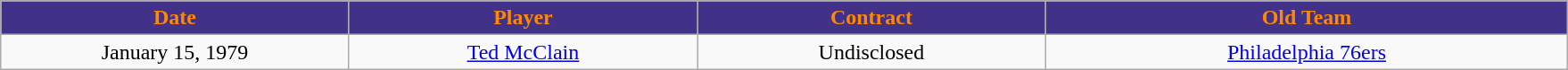<table class="wikitable">
<tr>
<th style="background:#423189; color:#FF8800" width="10%">Date</th>
<th style="background:#423189; color:#FF8800" width="10%">Player</th>
<th style="background:#423189; color:#FF8800" width="10%">Contract</th>
<th style="background:#423189; color:#FF8800" width="15%">Old Team</th>
</tr>
<tr style="text-align: center">
<td>January 15, 1979</td>
<td><a href='#'>Ted McClain</a></td>
<td>Undisclosed</td>
<td><a href='#'>Philadelphia 76ers</a></td>
</tr>
</table>
